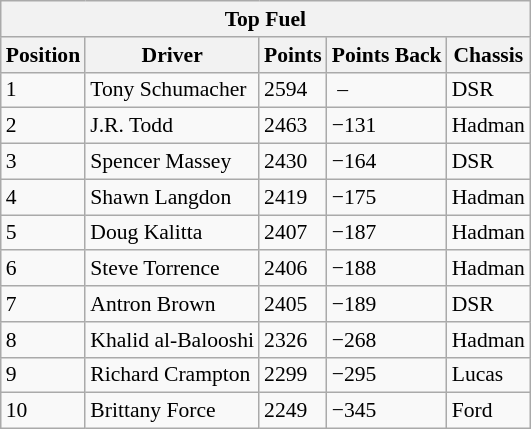<table class="wikitable" style="font-size:90%;">
<tr>
<th colspan="5">Top Fuel</th>
</tr>
<tr>
<th>Position</th>
<th>Driver</th>
<th>Points</th>
<th>Points Back</th>
<th>Chassis</th>
</tr>
<tr>
<td>1</td>
<td>Tony Schumacher</td>
<td>2594</td>
<td> –</td>
<td>DSR</td>
</tr>
<tr>
<td>2</td>
<td>J.R. Todd</td>
<td>2463</td>
<td>−131</td>
<td>Hadman</td>
</tr>
<tr>
<td>3</td>
<td>Spencer Massey</td>
<td>2430</td>
<td>−164</td>
<td>DSR</td>
</tr>
<tr>
<td>4</td>
<td>Shawn Langdon</td>
<td>2419</td>
<td>−175</td>
<td>Hadman</td>
</tr>
<tr>
<td>5</td>
<td>Doug Kalitta</td>
<td>2407</td>
<td>−187</td>
<td>Hadman</td>
</tr>
<tr>
<td>6</td>
<td>Steve Torrence</td>
<td>2406</td>
<td>−188</td>
<td>Hadman</td>
</tr>
<tr>
<td>7</td>
<td>Antron Brown</td>
<td>2405</td>
<td>−189</td>
<td>DSR</td>
</tr>
<tr>
<td>8</td>
<td>Khalid al-Balooshi</td>
<td>2326</td>
<td>−268</td>
<td>Hadman</td>
</tr>
<tr>
<td>9</td>
<td>Richard Crampton</td>
<td>2299</td>
<td>−295</td>
<td>Lucas</td>
</tr>
<tr>
<td>10</td>
<td>Brittany Force</td>
<td>2249</td>
<td>−345</td>
<td>Ford</td>
</tr>
</table>
